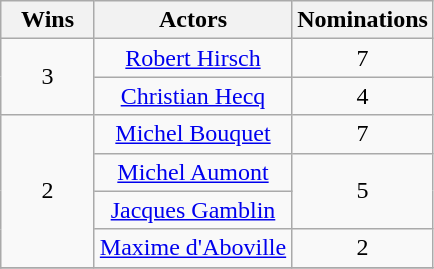<table class="wikitable" style="text-align:center;">
<tr>
<th scope="col" width="55">Wins</th>
<th scope="col">Actors</th>
<th scope="col" width="55">Nominations</th>
</tr>
<tr>
<td style="text-align:center" rowspan=2>3</td>
<td><a href='#'>Robert Hirsch</a></td>
<td>7</td>
</tr>
<tr>
<td><a href='#'>Christian Hecq</a></td>
<td>4</td>
</tr>
<tr>
<td style="text-align:center" rowspan=4>2</td>
<td><a href='#'>Michel Bouquet</a></td>
<td>7</td>
</tr>
<tr>
<td><a href='#'>Michel Aumont</a></td>
<td rowspan=2>5</td>
</tr>
<tr>
<td><a href='#'>Jacques Gamblin</a></td>
</tr>
<tr>
<td><a href='#'>Maxime d'Aboville</a></td>
<td>2</td>
</tr>
<tr>
</tr>
</table>
